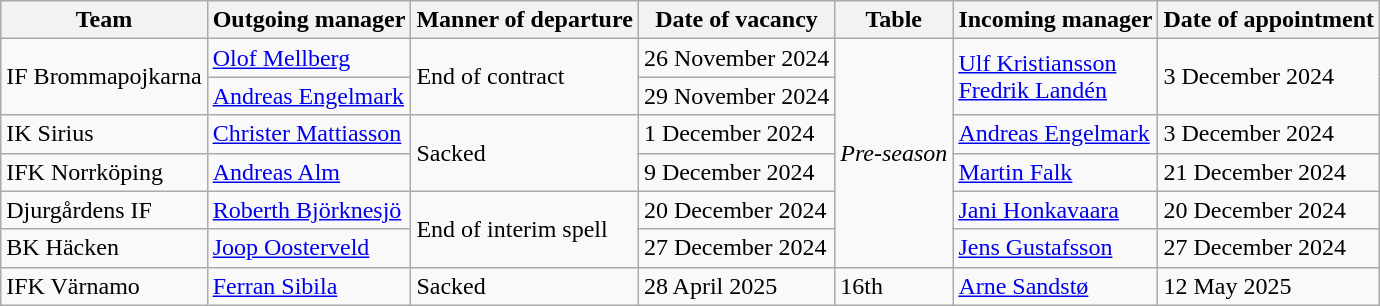<table class="wikitable">
<tr>
<th>Team</th>
<th>Outgoing manager</th>
<th>Manner of departure</th>
<th>Date of vacancy</th>
<th>Table</th>
<th>Incoming manager</th>
<th>Date of appointment</th>
</tr>
<tr>
<td rowspan="2">IF Brommapojkarna</td>
<td> <a href='#'>Olof Mellberg</a></td>
<td rowspan="2">End of contract</td>
<td>26 November 2024</td>
<td rowspan=6><em>Pre-season</em></td>
<td rowspan=2> <a href='#'>Ulf Kristiansson</a><br> <a href='#'>Fredrik Landén</a></td>
<td rowspan=2>3 December 2024</td>
</tr>
<tr>
<td> <a href='#'>Andreas Engelmark</a></td>
<td>29 November 2024</td>
</tr>
<tr>
<td>IK Sirius</td>
<td> <a href='#'>Christer Mattiasson</a></td>
<td rowspan=2>Sacked</td>
<td>1 December 2024</td>
<td> <a href='#'>Andreas Engelmark</a></td>
<td>3 December 2024</td>
</tr>
<tr>
<td>IFK Norrköping</td>
<td> <a href='#'>Andreas Alm</a></td>
<td>9 December 2024</td>
<td> <a href='#'>Martin Falk</a></td>
<td>21 December 2024</td>
</tr>
<tr>
<td>Djurgårdens IF</td>
<td> <a href='#'>Roberth Björknesjö</a></td>
<td rowspan=2>End of interim spell</td>
<td>20 December 2024</td>
<td> <a href='#'>Jani Honkavaara</a></td>
<td>20 December 2024</td>
</tr>
<tr>
<td>BK Häcken</td>
<td> <a href='#'>Joop Oosterveld</a></td>
<td>27 December 2024</td>
<td> <a href='#'>Jens Gustafsson</a></td>
<td>27 December 2024</td>
</tr>
<tr>
<td>IFK Värnamo</td>
<td> <a href='#'>Ferran Sibila</a></td>
<td>Sacked</td>
<td>28 April 2025</td>
<td>16th</td>
<td> <a href='#'>Arne Sandstø</a></td>
<td>12 May 2025</td>
</tr>
</table>
